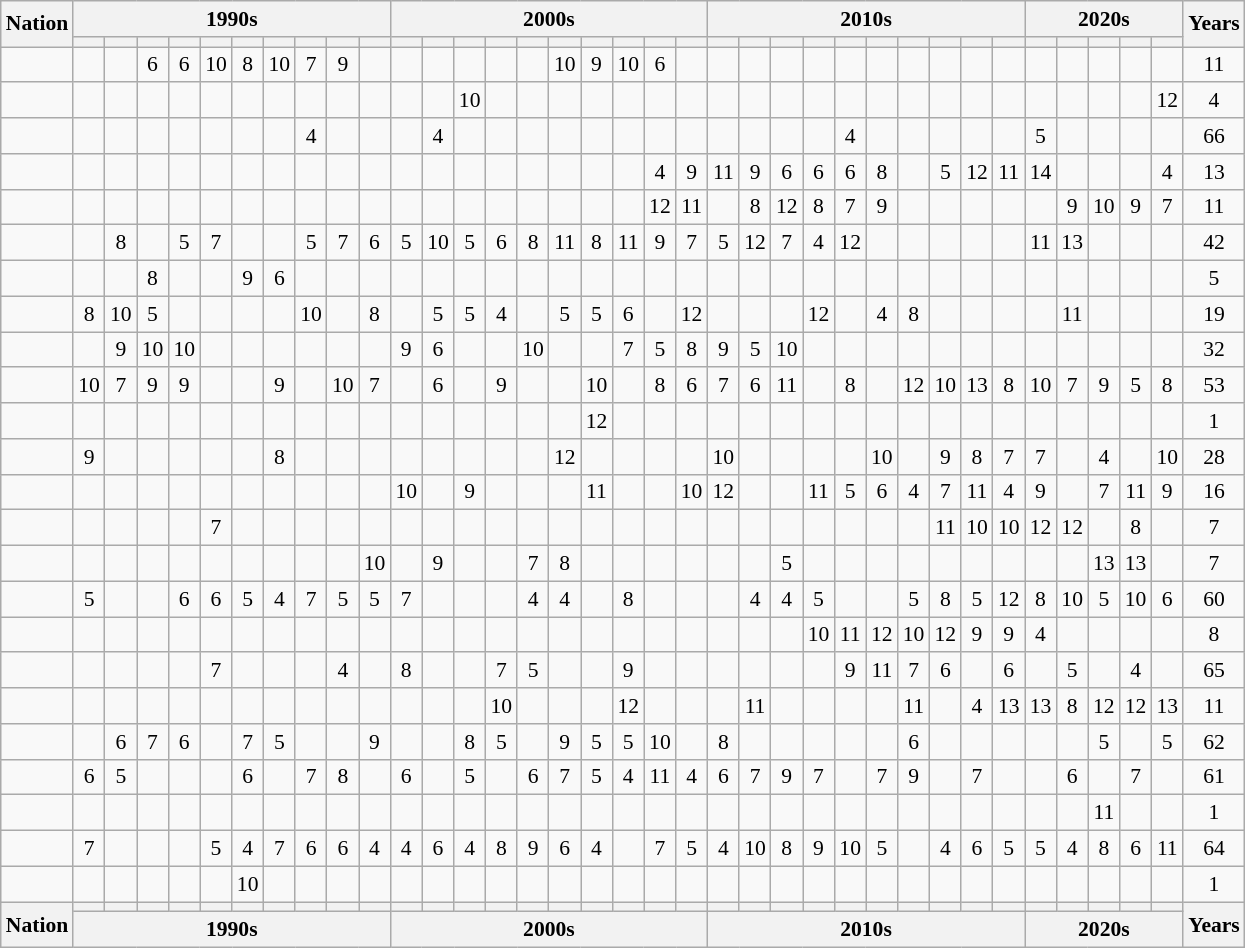<table class="wikitable" style="text-align:center; font-size:90%;">
<tr>
<th rowspan=2>Nation</th>
<th colspan=10>1990s</th>
<th colspan=10>2000s</th>
<th colspan=10>2010s</th>
<th colspan=5>2020s</th>
<th rowspan=2>Years</th>
</tr>
<tr>
<th></th>
<th></th>
<th></th>
<th></th>
<th></th>
<th></th>
<th></th>
<th></th>
<th></th>
<th></th>
<th></th>
<th></th>
<th></th>
<th></th>
<th></th>
<th></th>
<th></th>
<th></th>
<th></th>
<th></th>
<th></th>
<th></th>
<th></th>
<th></th>
<th></th>
<th></th>
<th></th>
<th></th>
<th></th>
<th></th>
<th></th>
<th></th>
<th></th>
<th></th>
<th></th>
</tr>
<tr>
<td align=left></td>
<td></td>
<td></td>
<td>6</td>
<td>6</td>
<td>10</td>
<td>8</td>
<td>10</td>
<td>7</td>
<td>9</td>
<td></td>
<td></td>
<td></td>
<td></td>
<td></td>
<td></td>
<td>10</td>
<td>9</td>
<td>10</td>
<td>6</td>
<td></td>
<td></td>
<td></td>
<td></td>
<td></td>
<td></td>
<td></td>
<td></td>
<td></td>
<td></td>
<td></td>
<td></td>
<td></td>
<td></td>
<td></td>
<td></td>
<td>11</td>
</tr>
<tr>
<td align=left></td>
<td></td>
<td></td>
<td></td>
<td></td>
<td></td>
<td></td>
<td></td>
<td></td>
<td></td>
<td></td>
<td></td>
<td></td>
<td>10</td>
<td></td>
<td></td>
<td></td>
<td></td>
<td></td>
<td></td>
<td></td>
<td></td>
<td></td>
<td></td>
<td></td>
<td></td>
<td></td>
<td></td>
<td></td>
<td></td>
<td></td>
<td></td>
<td></td>
<td></td>
<td></td>
<td>12</td>
<td>4</td>
</tr>
<tr>
<td align=left></td>
<td></td>
<td></td>
<td></td>
<td></td>
<td></td>
<td></td>
<td></td>
<td>4</td>
<td></td>
<td></td>
<td></td>
<td>4</td>
<td></td>
<td></td>
<td></td>
<td></td>
<td></td>
<td></td>
<td></td>
<td></td>
<td></td>
<td></td>
<td></td>
<td></td>
<td>4</td>
<td></td>
<td></td>
<td></td>
<td></td>
<td></td>
<td>5</td>
<td></td>
<td></td>
<td></td>
<td></td>
<td>66</td>
</tr>
<tr>
<td align=left></td>
<td></td>
<td></td>
<td></td>
<td></td>
<td></td>
<td></td>
<td></td>
<td></td>
<td></td>
<td></td>
<td></td>
<td></td>
<td></td>
<td></td>
<td></td>
<td></td>
<td></td>
<td></td>
<td>4</td>
<td>9</td>
<td>11</td>
<td>9</td>
<td>6</td>
<td>6</td>
<td>6</td>
<td>8</td>
<td></td>
<td>5</td>
<td>12</td>
<td>11</td>
<td>14</td>
<td></td>
<td></td>
<td></td>
<td>4</td>
<td>13</td>
</tr>
<tr>
<td align=left></td>
<td></td>
<td></td>
<td></td>
<td></td>
<td></td>
<td></td>
<td></td>
<td></td>
<td></td>
<td></td>
<td></td>
<td></td>
<td></td>
<td></td>
<td></td>
<td></td>
<td></td>
<td></td>
<td>12</td>
<td>11</td>
<td></td>
<td>8</td>
<td>12</td>
<td>8</td>
<td>7</td>
<td>9</td>
<td></td>
<td></td>
<td></td>
<td></td>
<td></td>
<td>9</td>
<td>10</td>
<td>9</td>
<td>7</td>
<td>11</td>
</tr>
<tr>
<td align=left></td>
<td></td>
<td>8</td>
<td></td>
<td>5</td>
<td>7</td>
<td></td>
<td></td>
<td>5</td>
<td>7</td>
<td>6</td>
<td>5</td>
<td>10</td>
<td>5</td>
<td>6</td>
<td>8</td>
<td>11</td>
<td>8</td>
<td>11</td>
<td>9</td>
<td>7</td>
<td>5</td>
<td>12</td>
<td>7</td>
<td>4</td>
<td>12</td>
<td></td>
<td></td>
<td></td>
<td></td>
<td></td>
<td>11</td>
<td>13</td>
<td></td>
<td></td>
<td></td>
<td>42</td>
</tr>
<tr>
<td align=left></td>
<td></td>
<td></td>
<td>8</td>
<td></td>
<td></td>
<td>9</td>
<td>6</td>
<td></td>
<td></td>
<td></td>
<td></td>
<td></td>
<td></td>
<td></td>
<td></td>
<td></td>
<td></td>
<td></td>
<td></td>
<td></td>
<td></td>
<td></td>
<td></td>
<td></td>
<td></td>
<td></td>
<td></td>
<td></td>
<td></td>
<td></td>
<td></td>
<td></td>
<td></td>
<td></td>
<td></td>
<td>5</td>
</tr>
<tr>
<td align=left></td>
<td>8</td>
<td>10</td>
<td>5</td>
<td></td>
<td></td>
<td></td>
<td></td>
<td>10</td>
<td></td>
<td>8</td>
<td></td>
<td>5</td>
<td>5</td>
<td>4</td>
<td></td>
<td>5</td>
<td>5</td>
<td>6</td>
<td></td>
<td>12</td>
<td></td>
<td></td>
<td></td>
<td>12</td>
<td></td>
<td>4</td>
<td>8</td>
<td></td>
<td></td>
<td></td>
<td></td>
<td>11</td>
<td></td>
<td></td>
<td></td>
<td>19</td>
</tr>
<tr>
<td align=left></td>
<td></td>
<td>9</td>
<td>10</td>
<td>10</td>
<td></td>
<td></td>
<td></td>
<td></td>
<td></td>
<td></td>
<td>9</td>
<td>6</td>
<td></td>
<td></td>
<td>10</td>
<td></td>
<td></td>
<td>7</td>
<td>5</td>
<td>8</td>
<td>9</td>
<td>5</td>
<td>10</td>
<td></td>
<td></td>
<td></td>
<td></td>
<td></td>
<td></td>
<td></td>
<td></td>
<td></td>
<td></td>
<td></td>
<td></td>
<td>32</td>
</tr>
<tr>
<td align=left></td>
<td>10</td>
<td>7</td>
<td>9</td>
<td>9</td>
<td></td>
<td></td>
<td>9</td>
<td></td>
<td>10</td>
<td>7</td>
<td></td>
<td>6</td>
<td></td>
<td>9</td>
<td></td>
<td></td>
<td>10</td>
<td></td>
<td>8</td>
<td>6</td>
<td>7</td>
<td>6</td>
<td>11</td>
<td></td>
<td>8</td>
<td></td>
<td>12</td>
<td>10</td>
<td>13</td>
<td>8</td>
<td>10</td>
<td>7</td>
<td>9</td>
<td>5</td>
<td>8</td>
<td>53</td>
</tr>
<tr>
<td align=left></td>
<td></td>
<td></td>
<td></td>
<td></td>
<td></td>
<td></td>
<td></td>
<td></td>
<td></td>
<td></td>
<td></td>
<td></td>
<td></td>
<td></td>
<td></td>
<td></td>
<td>12</td>
<td></td>
<td></td>
<td></td>
<td></td>
<td></td>
<td></td>
<td></td>
<td></td>
<td></td>
<td></td>
<td></td>
<td></td>
<td></td>
<td></td>
<td></td>
<td></td>
<td></td>
<td></td>
<td>1</td>
</tr>
<tr>
<td align=left></td>
<td>9</td>
<td></td>
<td></td>
<td></td>
<td></td>
<td></td>
<td>8</td>
<td></td>
<td></td>
<td></td>
<td></td>
<td></td>
<td></td>
<td></td>
<td></td>
<td>12</td>
<td></td>
<td></td>
<td></td>
<td></td>
<td>10</td>
<td></td>
<td></td>
<td></td>
<td></td>
<td>10</td>
<td></td>
<td>9</td>
<td>8</td>
<td>7</td>
<td>7</td>
<td></td>
<td>4</td>
<td></td>
<td>10</td>
<td>28</td>
</tr>
<tr>
<td align=left></td>
<td></td>
<td></td>
<td></td>
<td></td>
<td></td>
<td></td>
<td></td>
<td></td>
<td></td>
<td></td>
<td>10</td>
<td></td>
<td>9</td>
<td></td>
<td></td>
<td></td>
<td>11</td>
<td></td>
<td></td>
<td>10</td>
<td>12</td>
<td></td>
<td></td>
<td>11</td>
<td>5</td>
<td>6</td>
<td>4</td>
<td>7</td>
<td>11</td>
<td>4</td>
<td>9</td>
<td></td>
<td>7</td>
<td>11</td>
<td>9</td>
<td>16</td>
</tr>
<tr>
<td align=left></td>
<td></td>
<td></td>
<td></td>
<td></td>
<td>7</td>
<td></td>
<td></td>
<td></td>
<td></td>
<td></td>
<td></td>
<td></td>
<td></td>
<td></td>
<td></td>
<td></td>
<td></td>
<td></td>
<td></td>
<td></td>
<td></td>
<td></td>
<td></td>
<td></td>
<td></td>
<td></td>
<td></td>
<td>11</td>
<td>10</td>
<td>10</td>
<td>12</td>
<td>12</td>
<td></td>
<td>8</td>
<td></td>
<td>7</td>
</tr>
<tr>
<td align=left></td>
<td></td>
<td></td>
<td></td>
<td></td>
<td></td>
<td></td>
<td></td>
<td></td>
<td></td>
<td>10</td>
<td></td>
<td>9</td>
<td></td>
<td></td>
<td>7</td>
<td>8</td>
<td></td>
<td></td>
<td></td>
<td></td>
<td></td>
<td></td>
<td>5</td>
<td></td>
<td></td>
<td></td>
<td></td>
<td></td>
<td></td>
<td></td>
<td></td>
<td></td>
<td>13</td>
<td>13</td>
<td></td>
<td>7</td>
</tr>
<tr>
<td align=left></td>
<td>5</td>
<td></td>
<td></td>
<td>6</td>
<td>6</td>
<td>5</td>
<td>4</td>
<td>7</td>
<td>5</td>
<td>5</td>
<td>7</td>
<td></td>
<td></td>
<td></td>
<td>4</td>
<td>4</td>
<td></td>
<td>8</td>
<td></td>
<td></td>
<td></td>
<td>4</td>
<td>4</td>
<td>5</td>
<td></td>
<td></td>
<td>5</td>
<td>8</td>
<td>5</td>
<td>12</td>
<td>8</td>
<td>10</td>
<td>5</td>
<td>10</td>
<td>6</td>
<td>60</td>
</tr>
<tr>
<td align=left></td>
<td></td>
<td></td>
<td></td>
<td></td>
<td></td>
<td></td>
<td></td>
<td></td>
<td></td>
<td></td>
<td></td>
<td></td>
<td></td>
<td></td>
<td></td>
<td></td>
<td></td>
<td></td>
<td></td>
<td></td>
<td></td>
<td></td>
<td></td>
<td>10</td>
<td>11</td>
<td>12</td>
<td>10</td>
<td>12</td>
<td>9</td>
<td>9</td>
<td>4</td>
<td></td>
<td></td>
<td></td>
<td></td>
<td>8</td>
</tr>
<tr>
<td align=left></td>
<td></td>
<td></td>
<td></td>
<td></td>
<td>7</td>
<td></td>
<td></td>
<td></td>
<td>4</td>
<td></td>
<td>8</td>
<td></td>
<td></td>
<td>7</td>
<td>5</td>
<td></td>
<td></td>
<td>9</td>
<td></td>
<td></td>
<td></td>
<td></td>
<td></td>
<td></td>
<td>9</td>
<td>11</td>
<td>7</td>
<td>6</td>
<td></td>
<td>6</td>
<td></td>
<td>5</td>
<td></td>
<td>4</td>
<td></td>
<td>65</td>
</tr>
<tr>
<td align=left></td>
<td></td>
<td></td>
<td></td>
<td></td>
<td></td>
<td></td>
<td></td>
<td></td>
<td></td>
<td></td>
<td></td>
<td></td>
<td></td>
<td>10</td>
<td></td>
<td></td>
<td></td>
<td>12</td>
<td></td>
<td></td>
<td></td>
<td>11</td>
<td></td>
<td></td>
<td></td>
<td></td>
<td>11</td>
<td></td>
<td>4</td>
<td>13</td>
<td>13</td>
<td>8</td>
<td>12</td>
<td>12</td>
<td>13</td>
<td>11</td>
</tr>
<tr>
<td align=left></td>
<td></td>
<td>6</td>
<td>7</td>
<td>6</td>
<td></td>
<td>7</td>
<td>5</td>
<td></td>
<td></td>
<td>9</td>
<td></td>
<td></td>
<td>8</td>
<td>5</td>
<td></td>
<td>9</td>
<td>5</td>
<td>5</td>
<td>10</td>
<td></td>
<td>8</td>
<td></td>
<td></td>
<td></td>
<td></td>
<td></td>
<td>6</td>
<td></td>
<td></td>
<td></td>
<td></td>
<td></td>
<td>5</td>
<td></td>
<td>5</td>
<td>62</td>
</tr>
<tr>
<td align=left></td>
<td>6</td>
<td>5</td>
<td></td>
<td></td>
<td></td>
<td>6</td>
<td></td>
<td>7</td>
<td>8</td>
<td></td>
<td>6</td>
<td></td>
<td>5</td>
<td></td>
<td>6</td>
<td>7</td>
<td>5</td>
<td>4</td>
<td>11</td>
<td>4</td>
<td>6</td>
<td>7</td>
<td>9</td>
<td>7</td>
<td></td>
<td>7</td>
<td>9</td>
<td></td>
<td>7</td>
<td></td>
<td></td>
<td>6</td>
<td></td>
<td>7</td>
<td></td>
<td>61</td>
</tr>
<tr>
<td align=left></td>
<td></td>
<td></td>
<td></td>
<td></td>
<td></td>
<td></td>
<td></td>
<td></td>
<td></td>
<td></td>
<td></td>
<td></td>
<td></td>
<td></td>
<td></td>
<td></td>
<td></td>
<td></td>
<td></td>
<td></td>
<td></td>
<td></td>
<td></td>
<td></td>
<td></td>
<td></td>
<td></td>
<td></td>
<td></td>
<td></td>
<td></td>
<td></td>
<td>11</td>
<td></td>
<td></td>
<td>1</td>
</tr>
<tr>
<td align=left></td>
<td>7</td>
<td></td>
<td></td>
<td></td>
<td>5</td>
<td>4</td>
<td>7</td>
<td>6</td>
<td>6</td>
<td>4</td>
<td>4</td>
<td>6</td>
<td>4</td>
<td>8</td>
<td>9</td>
<td>6</td>
<td>4</td>
<td></td>
<td>7</td>
<td>5</td>
<td>4</td>
<td>10</td>
<td>8</td>
<td>9</td>
<td>10</td>
<td>5</td>
<td></td>
<td>4</td>
<td>6</td>
<td>5</td>
<td>5</td>
<td>4</td>
<td>8</td>
<td>6</td>
<td>11</td>
<td>64</td>
</tr>
<tr>
<td align=left></td>
<td></td>
<td></td>
<td></td>
<td></td>
<td></td>
<td>10</td>
<td></td>
<td></td>
<td></td>
<td></td>
<td></td>
<td></td>
<td></td>
<td></td>
<td></td>
<td></td>
<td></td>
<td></td>
<td></td>
<td></td>
<td></td>
<td></td>
<td></td>
<td></td>
<td></td>
<td></td>
<td></td>
<td></td>
<td></td>
<td></td>
<td></td>
<td></td>
<td></td>
<td></td>
<td></td>
<td>1</td>
</tr>
<tr>
<th rowspan=2>Nation</th>
<th></th>
<th></th>
<th></th>
<th></th>
<th></th>
<th></th>
<th></th>
<th></th>
<th></th>
<th></th>
<th></th>
<th></th>
<th></th>
<th></th>
<th></th>
<th></th>
<th></th>
<th></th>
<th></th>
<th></th>
<th></th>
<th></th>
<th></th>
<th></th>
<th></th>
<th></th>
<th></th>
<th></th>
<th></th>
<th></th>
<th></th>
<th></th>
<th></th>
<th></th>
<th></th>
<th rowspan=2>Years</th>
</tr>
<tr>
<th colspan=10>1990s</th>
<th colspan=10>2000s</th>
<th colspan=10>2010s</th>
<th colspan=5>2020s</th>
</tr>
</table>
